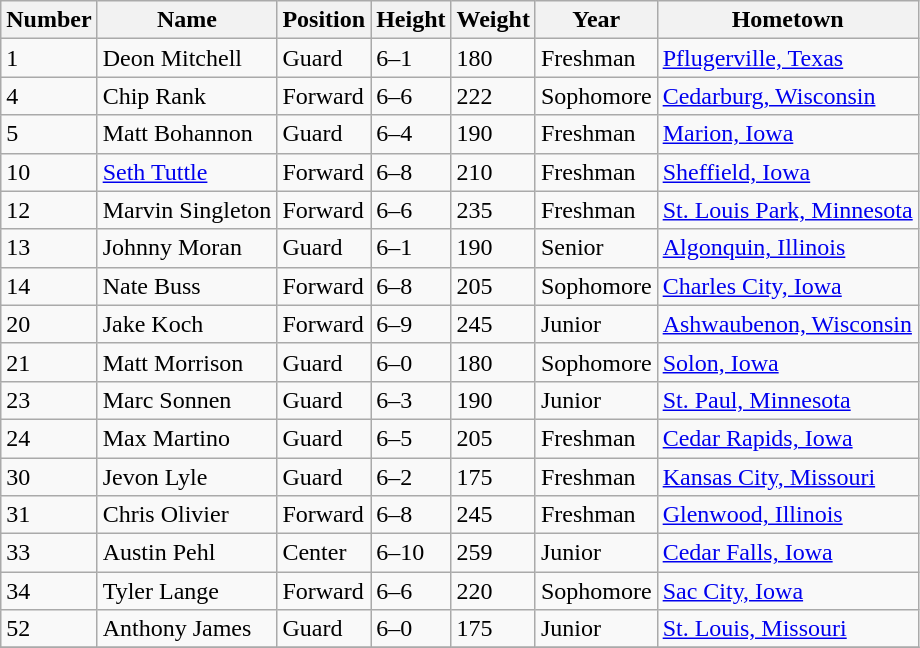<table class = "wikitable">
<tr>
<th><strong>Number</strong></th>
<th><strong>Name</strong></th>
<th><strong>Position</strong></th>
<th><strong>Height</strong></th>
<th><strong>Weight</strong></th>
<th><strong>Year</strong></th>
<th><strong>Hometown</strong></th>
</tr>
<tr>
<td>1</td>
<td>Deon Mitchell</td>
<td>Guard</td>
<td>6–1</td>
<td>180</td>
<td>Freshman</td>
<td><a href='#'>Pflugerville, Texas</a></td>
</tr>
<tr>
<td>4</td>
<td>Chip Rank</td>
<td>Forward</td>
<td>6–6</td>
<td>222</td>
<td>Sophomore</td>
<td><a href='#'>Cedarburg, Wisconsin</a></td>
</tr>
<tr>
<td>5</td>
<td>Matt Bohannon</td>
<td>Guard</td>
<td>6–4</td>
<td>190</td>
<td>Freshman</td>
<td><a href='#'>Marion, Iowa</a></td>
</tr>
<tr>
<td>10</td>
<td><a href='#'>Seth Tuttle</a></td>
<td>Forward</td>
<td>6–8</td>
<td>210</td>
<td>Freshman</td>
<td><a href='#'>Sheffield, Iowa</a></td>
</tr>
<tr>
<td>12</td>
<td>Marvin Singleton</td>
<td>Forward</td>
<td>6–6</td>
<td>235</td>
<td>Freshman</td>
<td><a href='#'>St. Louis Park, Minnesota</a></td>
</tr>
<tr>
<td>13</td>
<td>Johnny Moran</td>
<td>Guard</td>
<td>6–1</td>
<td>190</td>
<td>Senior</td>
<td><a href='#'>Algonquin, Illinois</a></td>
</tr>
<tr>
<td>14</td>
<td>Nate Buss</td>
<td>Forward</td>
<td>6–8</td>
<td>205</td>
<td>Sophomore</td>
<td><a href='#'>Charles City, Iowa</a></td>
</tr>
<tr>
<td>20</td>
<td>Jake Koch</td>
<td>Forward</td>
<td>6–9</td>
<td>245</td>
<td>Junior</td>
<td><a href='#'>Ashwaubenon, Wisconsin</a></td>
</tr>
<tr>
<td>21</td>
<td>Matt Morrison</td>
<td>Guard</td>
<td>6–0</td>
<td>180</td>
<td>Sophomore</td>
<td><a href='#'>Solon, Iowa</a></td>
</tr>
<tr>
<td>23</td>
<td>Marc Sonnen</td>
<td>Guard</td>
<td>6–3</td>
<td>190</td>
<td>Junior</td>
<td><a href='#'>St. Paul, Minnesota</a></td>
</tr>
<tr>
<td>24</td>
<td>Max Martino</td>
<td>Guard</td>
<td>6–5</td>
<td>205</td>
<td>Freshman</td>
<td><a href='#'>Cedar Rapids, Iowa</a></td>
</tr>
<tr>
<td>30</td>
<td>Jevon Lyle</td>
<td>Guard</td>
<td>6–2</td>
<td>175</td>
<td>Freshman</td>
<td><a href='#'>Kansas City, Missouri</a></td>
</tr>
<tr>
<td>31</td>
<td>Chris Olivier</td>
<td>Forward</td>
<td>6–8</td>
<td>245</td>
<td>Freshman</td>
<td><a href='#'>Glenwood, Illinois</a></td>
</tr>
<tr>
<td>33</td>
<td>Austin Pehl</td>
<td>Center</td>
<td>6–10</td>
<td>259</td>
<td>Junior</td>
<td><a href='#'>Cedar Falls, Iowa</a></td>
</tr>
<tr>
<td>34</td>
<td>Tyler Lange</td>
<td>Forward</td>
<td>6–6</td>
<td>220</td>
<td>Sophomore</td>
<td><a href='#'>Sac City, Iowa</a></td>
</tr>
<tr>
<td>52</td>
<td>Anthony James</td>
<td>Guard</td>
<td>6–0</td>
<td>175</td>
<td>Junior</td>
<td><a href='#'>St. Louis, Missouri</a></td>
</tr>
<tr>
</tr>
</table>
